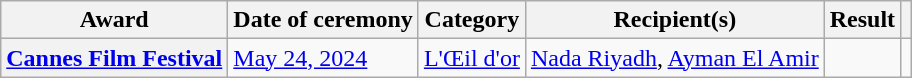<table class="wikitable sortable plainrowheaders">
<tr>
<th scope="col">Award</th>
<th scope="col">Date of ceremony</th>
<th scope="col">Category</th>
<th scope="col">Recipient(s)</th>
<th scope="col">Result</th>
<th scope="col" class="unsortable"></th>
</tr>
<tr>
<th scope="row"><a href='#'>Cannes Film Festival</a></th>
<td><a href='#'>May 24, 2024</a></td>
<td><a href='#'>L'Œil d'or</a></td>
<td><a href='#'>Nada Riyadh</a>, <a href='#'>Ayman El Amir</a></td>
<td></td>
<td align="center"></td>
</tr>
</table>
